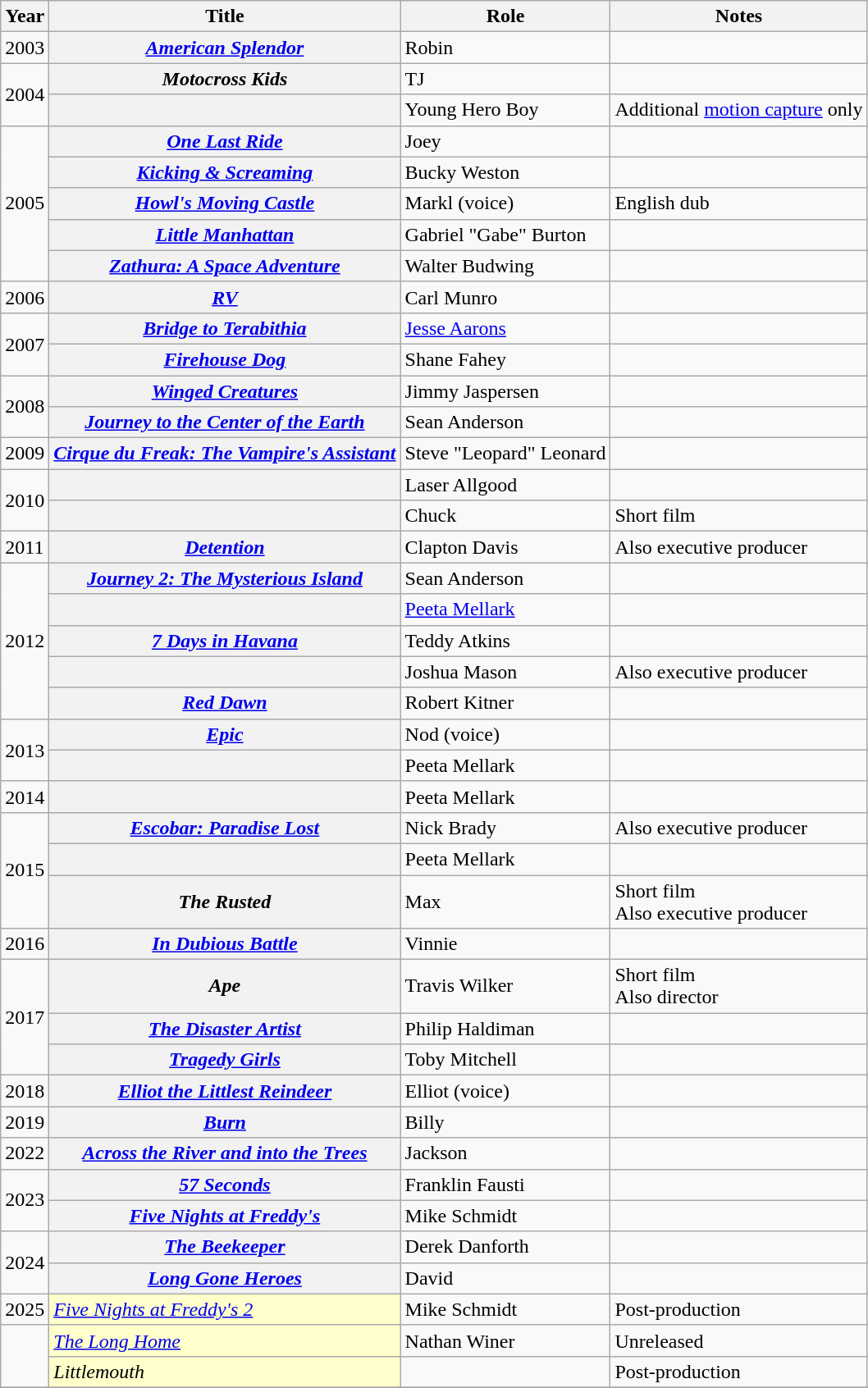<table class="wikitable sortable plainrowheaders">
<tr>
<th scope="col">Year</th>
<th scope="col">Title</th>
<th scope="col" class="unsortable">Role</th>
<th scope="col" class="unsortable">Notes</th>
</tr>
<tr>
<td>2003</td>
<th scope="row"><em><a href='#'>American Splendor</a></em></th>
<td>Robin</td>
<td></td>
</tr>
<tr>
<td rowspan="2">2004</td>
<th scope="row"><em>Motocross Kids</em></th>
<td>TJ</td>
<td></td>
</tr>
<tr>
<th scope="row"><em></em></th>
<td>Young Hero Boy</td>
<td>Additional <a href='#'>motion capture</a> only</td>
</tr>
<tr>
<td rowspan="5">2005</td>
<th scope="row"><em><a href='#'>One Last Ride</a></em></th>
<td>Joey</td>
<td></td>
</tr>
<tr>
<th scope="row"><em><a href='#'>Kicking & Screaming</a></em></th>
<td>Bucky Weston</td>
<td></td>
</tr>
<tr>
<th scope="row"><em><a href='#'>Howl's Moving Castle</a></em></th>
<td>Markl (voice)</td>
<td>English dub</td>
</tr>
<tr>
<th scope="row"><em><a href='#'>Little Manhattan</a></em></th>
<td>Gabriel "Gabe" Burton</td>
<td></td>
</tr>
<tr>
<th scope="row"><em><a href='#'>Zathura: A Space Adventure</a></em></th>
<td>Walter Budwing</td>
<td></td>
</tr>
<tr>
<td>2006</td>
<th scope="row"><em><a href='#'>RV</a></em></th>
<td>Carl Munro</td>
<td></td>
</tr>
<tr>
<td rowspan="2">2007</td>
<th scope="row"><em><a href='#'>Bridge to Terabithia</a></em></th>
<td><a href='#'>Jesse Aarons</a></td>
<td></td>
</tr>
<tr>
<th scope="row"><em><a href='#'>Firehouse Dog</a></em></th>
<td>Shane Fahey</td>
<td></td>
</tr>
<tr>
<td rowspan="2">2008</td>
<th scope="row"><em><a href='#'>Winged Creatures</a></em></th>
<td>Jimmy Jaspersen</td>
<td></td>
</tr>
<tr>
<th scope="row"><em><a href='#'>Journey to the Center of the Earth</a></em></th>
<td>Sean Anderson</td>
<td></td>
</tr>
<tr>
<td>2009</td>
<th scope="row"><em><a href='#'>Cirque du Freak: The Vampire's Assistant</a></em></th>
<td>Steve "Leopard" Leonard</td>
<td></td>
</tr>
<tr>
<td rowspan="2">2010</td>
<th scope="row"><em></em></th>
<td>Laser Allgood</td>
<td></td>
</tr>
<tr>
<th scope="row"><em></em></th>
<td>Chuck</td>
<td>Short film</td>
</tr>
<tr>
<td>2011</td>
<th scope="row"><em><a href='#'>Detention</a></em></th>
<td>Clapton Davis</td>
<td>Also executive producer</td>
</tr>
<tr>
<td rowspan="5">2012</td>
<th scope="row"><em><a href='#'>Journey 2: The Mysterious Island</a></em></th>
<td>Sean Anderson</td>
<td></td>
</tr>
<tr>
<th scope="row"><em></em></th>
<td><a href='#'>Peeta Mellark</a></td>
<td></td>
</tr>
<tr>
<th scope="row"><em><a href='#'>7 Days in Havana</a></em></th>
<td>Teddy Atkins</td>
<td></td>
</tr>
<tr>
<th scope="row"><em></em></th>
<td>Joshua Mason</td>
<td>Also executive producer</td>
</tr>
<tr>
<th scope="row"><em><a href='#'>Red Dawn</a></em></th>
<td>Robert Kitner</td>
<td></td>
</tr>
<tr>
<td rowspan="2">2013</td>
<th scope="row"><em><a href='#'>Epic</a></em></th>
<td>Nod (voice)</td>
<td></td>
</tr>
<tr>
<th scope="row"><em></em></th>
<td>Peeta Mellark</td>
<td></td>
</tr>
<tr>
<td>2014</td>
<th scope="row"><em></em></th>
<td>Peeta Mellark</td>
<td></td>
</tr>
<tr>
<td rowspan="3">2015</td>
<th scope="row"><em><a href='#'>Escobar: Paradise Lost</a></em></th>
<td>Nick Brady</td>
<td>Also executive producer</td>
</tr>
<tr>
<th scope="row"><em></em></th>
<td>Peeta Mellark</td>
<td></td>
</tr>
<tr>
<th scope="row"><em>The Rusted</em></th>
<td>Max</td>
<td>Short film<br>Also executive producer</td>
</tr>
<tr>
<td>2016</td>
<th scope="row"><em><a href='#'>In Dubious Battle</a></em></th>
<td>Vinnie</td>
<td></td>
</tr>
<tr>
<td rowspan="3">2017</td>
<th scope="row"><em>Ape</em></th>
<td>Travis Wilker</td>
<td>Short film<br>Also director</td>
</tr>
<tr>
<th scope="row"><em><a href='#'>The Disaster Artist</a></em></th>
<td>Philip Haldiman</td>
<td></td>
</tr>
<tr>
<th scope="row"><em><a href='#'>Tragedy Girls</a></em></th>
<td>Toby Mitchell</td>
<td></td>
</tr>
<tr>
<td>2018</td>
<th scope="row"><em><a href='#'>Elliot the Littlest Reindeer</a></em></th>
<td>Elliot (voice)</td>
<td></td>
</tr>
<tr>
<td>2019</td>
<th scope="row"><em><a href='#'>Burn</a></em></th>
<td>Billy</td>
<td></td>
</tr>
<tr>
<td>2022</td>
<th scope="row"><em><a href='#'>Across the River and into the Trees</a></em></th>
<td>Jackson</td>
<td></td>
</tr>
<tr>
<td rowspan="2">2023</td>
<th scope="row"><em><a href='#'>57 Seconds</a></em></th>
<td>Franklin Fausti</td>
<td></td>
</tr>
<tr>
<th scope="row"><em><a href='#'>Five Nights at Freddy's</a></em></th>
<td>Mike Schmidt</td>
<td></td>
</tr>
<tr>
<td rowspan="2">2024</td>
<th scope="row"><em><a href='#'>The Beekeeper</a></em></th>
<td>Derek Danforth</td>
<td></td>
</tr>
<tr>
<th scope="row"><em><a href='#'>Long Gone Heroes</a></em></th>
<td>David</td>
<td></td>
</tr>
<tr>
<td>2025</td>
<td style="background:#FFFFCC;"><em><a href='#'>Five Nights at Freddy's 2</a></em> </td>
<td>Mike Schmidt</td>
<td>Post-production</td>
</tr>
<tr>
<td rowspan="2"></td>
<td style="background:#FFFFCC;"><em><a href='#'>The Long Home</a></em> </td>
<td>Nathan Winer</td>
<td>Unreleased</td>
</tr>
<tr>
<td style="background:#FFFFCC;"><em>Littlemouth</em> </td>
<td></td>
<td>Post-production</td>
</tr>
<tr>
</tr>
</table>
